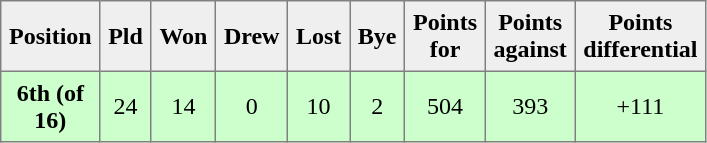<table style=border-collapse:collapse border=1 cellspacing=0 cellpadding=5>
<tr style="text-align:center; background:#efefef;">
<th width=20>Position</th>
<th width=20>Pld</th>
<th width=20>Won</th>
<th width=20>Drew</th>
<th width=20>Lost</th>
<th width=20>Bye</th>
<th width=20>Points for</th>
<th width=20>Points against</th>
<th width=25>Points differential</th>
</tr>
<tr style="text-align:center; background:#cfc;">
<td><strong>6th (of 16)</strong></td>
<td>24</td>
<td>14</td>
<td>0</td>
<td>10</td>
<td>2</td>
<td>504</td>
<td>393</td>
<td>+111</td>
</tr>
</table>
